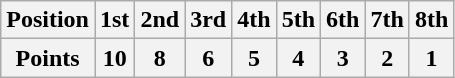<table class="wikitable">
<tr>
<th>Position</th>
<th>1st</th>
<th>2nd</th>
<th>3rd</th>
<th>4th</th>
<th>5th</th>
<th>6th</th>
<th>7th</th>
<th>8th</th>
</tr>
<tr>
<th>Points</th>
<th>10</th>
<th>8</th>
<th>6</th>
<th>5</th>
<th>4</th>
<th>3</th>
<th>2</th>
<th>1</th>
</tr>
</table>
